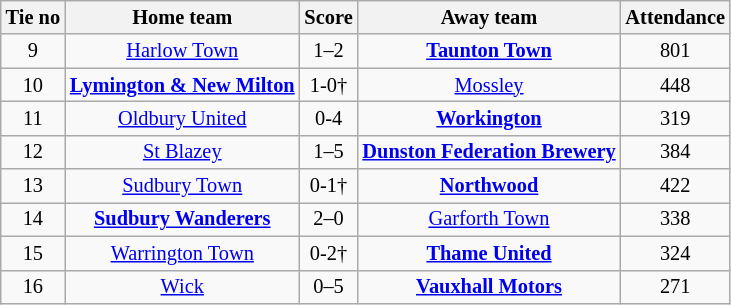<table class="wikitable" style="text-align: center; font-size:85%">
<tr>
<th>Tie no</th>
<th>Home team</th>
<th>Score</th>
<th>Away team</th>
<th>Attendance</th>
</tr>
<tr>
<td>9</td>
<td><a href='#'>Harlow Town</a></td>
<td>1–2</td>
<td><strong><a href='#'>Taunton Town</a></strong></td>
<td>801</td>
</tr>
<tr>
<td>10</td>
<td><strong><a href='#'>Lymington & New Milton</a></strong></td>
<td>1-0†</td>
<td><a href='#'>Mossley</a></td>
<td>448</td>
</tr>
<tr>
<td>11</td>
<td><a href='#'>Oldbury United</a></td>
<td>0-4</td>
<td><strong><a href='#'>Workington</a></strong></td>
<td>319</td>
</tr>
<tr>
<td>12</td>
<td><a href='#'>St Blazey</a></td>
<td>1–5</td>
<td><strong><a href='#'>Dunston Federation Brewery</a></strong></td>
<td>384</td>
</tr>
<tr>
<td>13</td>
<td><a href='#'>Sudbury Town</a></td>
<td>0-1†</td>
<td><strong><a href='#'>Northwood</a></strong></td>
<td>422</td>
</tr>
<tr>
<td>14</td>
<td><strong><a href='#'>Sudbury Wanderers</a></strong></td>
<td>2–0</td>
<td><a href='#'>Garforth Town</a></td>
<td>338</td>
</tr>
<tr>
<td>15</td>
<td><a href='#'>Warrington Town</a></td>
<td>0-2†</td>
<td><strong><a href='#'>Thame United</a></strong></td>
<td>324</td>
</tr>
<tr>
<td>16</td>
<td><a href='#'>Wick</a></td>
<td>0–5</td>
<td><strong><a href='#'>Vauxhall Motors</a></strong></td>
<td>271</td>
</tr>
</table>
